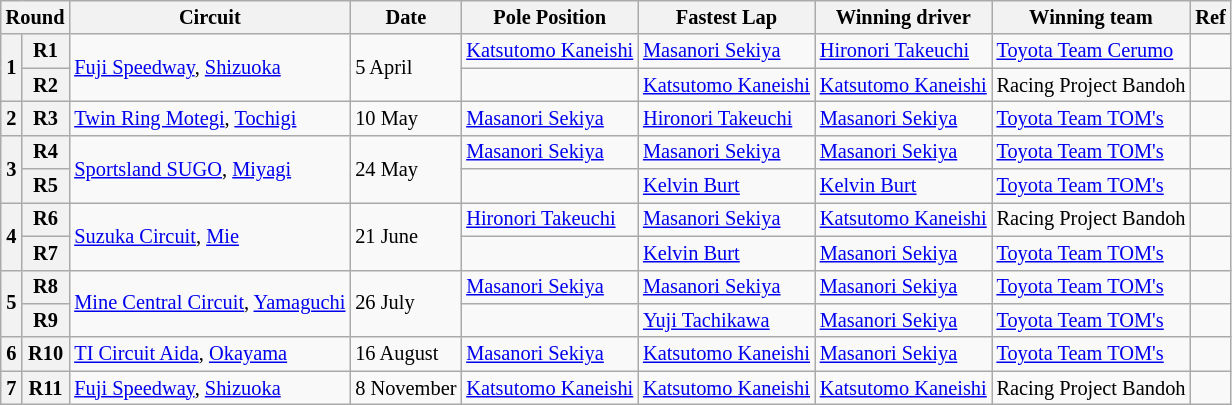<table class="wikitable" style="font-size: 85%">
<tr>
<th colspan=2>Round</th>
<th>Circuit</th>
<th>Date</th>
<th>Pole Position</th>
<th>Fastest Lap</th>
<th>Winning driver</th>
<th>Winning team</th>
<th>Ref</th>
</tr>
<tr>
<th rowspan=2>1</th>
<th>R1</th>
<td rowspan=2> <a href='#'>Fuji Speedway</a>, <a href='#'>Shizuoka</a></td>
<td rowspan=2>5 April</td>
<td> <a href='#'>Katsutomo Kaneishi</a></td>
<td> <a href='#'>Masanori Sekiya</a></td>
<td> <a href='#'>Hironori Takeuchi</a></td>
<td><a href='#'>Toyota Team Cerumo</a></td>
<td></td>
</tr>
<tr>
<th>R2</th>
<td></td>
<td> <a href='#'>Katsutomo Kaneishi</a></td>
<td> <a href='#'>Katsutomo Kaneishi</a></td>
<td>Racing Project Bandoh</td>
<td></td>
</tr>
<tr>
<th>2</th>
<th>R3</th>
<td> <a href='#'>Twin Ring Motegi</a>, <a href='#'>Tochigi</a></td>
<td>10 May</td>
<td> <a href='#'>Masanori Sekiya</a></td>
<td> <a href='#'>Hironori Takeuchi</a></td>
<td> <a href='#'>Masanori Sekiya</a></td>
<td><a href='#'>Toyota Team TOM's</a></td>
<td></td>
</tr>
<tr>
<th rowspan=2>3</th>
<th>R4</th>
<td rowspan=2> <a href='#'>Sportsland SUGO</a>, <a href='#'>Miyagi</a></td>
<td rowspan=2>24 May</td>
<td> <a href='#'>Masanori Sekiya</a></td>
<td> <a href='#'>Masanori Sekiya</a></td>
<td> <a href='#'>Masanori Sekiya</a></td>
<td><a href='#'>Toyota Team TOM's</a></td>
<td></td>
</tr>
<tr>
<th>R5</th>
<td></td>
<td> <a href='#'>Kelvin Burt</a></td>
<td> <a href='#'>Kelvin Burt</a></td>
<td><a href='#'>Toyota Team TOM's</a></td>
<td></td>
</tr>
<tr>
<th rowspan=2>4</th>
<th>R6</th>
<td rowspan=2> <a href='#'>Suzuka Circuit</a>, <a href='#'>Mie</a></td>
<td rowspan=2>21 June</td>
<td> <a href='#'>Hironori Takeuchi</a></td>
<td> <a href='#'>Masanori Sekiya</a></td>
<td> <a href='#'>Katsutomo Kaneishi</a></td>
<td>Racing Project Bandoh</td>
<td></td>
</tr>
<tr>
<th>R7</th>
<td></td>
<td> <a href='#'>Kelvin Burt</a></td>
<td> <a href='#'>Masanori Sekiya</a></td>
<td><a href='#'>Toyota Team TOM's</a></td>
<td></td>
</tr>
<tr>
<th rowspan=2>5</th>
<th>R8</th>
<td rowspan=2> <a href='#'>Mine Central Circuit</a>, <a href='#'>Yamaguchi</a></td>
<td rowspan=2>26 July</td>
<td> <a href='#'>Masanori Sekiya</a></td>
<td> <a href='#'>Masanori Sekiya</a></td>
<td> <a href='#'>Masanori Sekiya</a></td>
<td><a href='#'>Toyota Team TOM's</a></td>
<td></td>
</tr>
<tr>
<th>R9</th>
<td></td>
<td> <a href='#'>Yuji Tachikawa</a></td>
<td> <a href='#'>Masanori Sekiya</a></td>
<td><a href='#'>Toyota Team TOM's</a></td>
<td></td>
</tr>
<tr>
<th>6</th>
<th>R10</th>
<td> <a href='#'>TI Circuit Aida</a>, <a href='#'>Okayama</a></td>
<td>16 August</td>
<td> <a href='#'>Masanori Sekiya</a></td>
<td> <a href='#'>Katsutomo Kaneishi</a></td>
<td> <a href='#'>Masanori Sekiya</a></td>
<td><a href='#'>Toyota Team TOM's</a></td>
<td></td>
</tr>
<tr>
<th>7</th>
<th>R11</th>
<td> <a href='#'>Fuji Speedway</a>, <a href='#'>Shizuoka</a></td>
<td>8 November</td>
<td> <a href='#'>Katsutomo Kaneishi</a></td>
<td> <a href='#'>Katsutomo Kaneishi</a></td>
<td> <a href='#'>Katsutomo Kaneishi</a></td>
<td>Racing Project Bandoh</td>
<td></td>
</tr>
</table>
